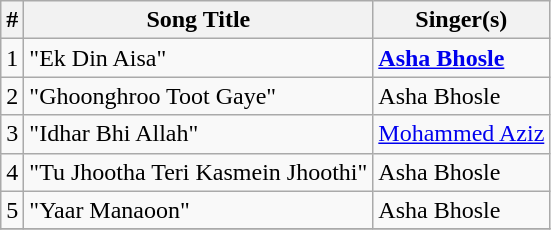<table class="wikitable">
<tr>
<th>#</th>
<th>Song Title</th>
<th>Singer(s)</th>
</tr>
<tr>
<td>1</td>
<td>"Ek Din Aisa"</td>
<td><strong><a href='#'>Asha Bhosle</a></strong></td>
</tr>
<tr>
<td>2</td>
<td>"Ghoonghroo Toot Gaye"</td>
<td>Asha Bhosle</td>
</tr>
<tr>
<td>3</td>
<td>"Idhar Bhi Allah"</td>
<td><a href='#'>Mohammed Aziz</a></td>
</tr>
<tr>
<td>4</td>
<td>"Tu Jhootha Teri Kasmein Jhoothi"</td>
<td>Asha Bhosle</td>
</tr>
<tr>
<td>5</td>
<td>"Yaar Manaoon"</td>
<td>Asha Bhosle</td>
</tr>
<tr>
</tr>
</table>
